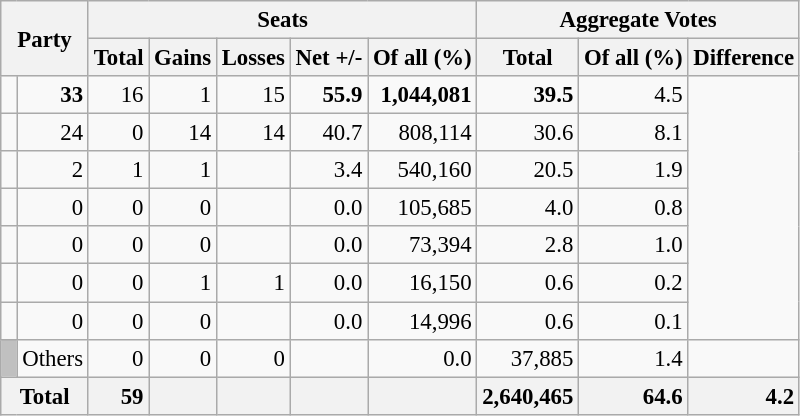<table class="wikitable sortable" style="text-align:right; font-size:95%;">
<tr>
<th colspan="2" rowspan="2">Party</th>
<th colspan="5">Seats</th>
<th colspan="3">Aggregate Votes</th>
</tr>
<tr>
<th>Total</th>
<th>Gains</th>
<th>Losses</th>
<th>Net +/-</th>
<th>Of all (%)</th>
<th>Total</th>
<th>Of all (%)</th>
<th>Difference</th>
</tr>
<tr>
<td></td>
<td><strong>33</strong></td>
<td>16</td>
<td>1</td>
<td>15</td>
<td><strong>55.9</strong></td>
<td><strong>1,044,081</strong></td>
<td><strong>39.5</strong></td>
<td>4.5</td>
</tr>
<tr>
<td></td>
<td>24</td>
<td>0</td>
<td>14</td>
<td>14</td>
<td>40.7</td>
<td>808,114</td>
<td>30.6</td>
<td>8.1</td>
</tr>
<tr>
<td></td>
<td>2</td>
<td>1</td>
<td>1</td>
<td></td>
<td>3.4</td>
<td>540,160</td>
<td>20.5</td>
<td>1.9</td>
</tr>
<tr>
<td></td>
<td>0</td>
<td>0</td>
<td>0</td>
<td></td>
<td>0.0</td>
<td>105,685</td>
<td>4.0</td>
<td>0.8</td>
</tr>
<tr>
<td></td>
<td>0</td>
<td>0</td>
<td>0</td>
<td></td>
<td>0.0</td>
<td>73,394</td>
<td>2.8</td>
<td>1.0</td>
</tr>
<tr>
<td></td>
<td>0</td>
<td>0</td>
<td>1</td>
<td>1</td>
<td>0.0</td>
<td>16,150</td>
<td>0.6</td>
<td>0.2</td>
</tr>
<tr>
<td></td>
<td>0</td>
<td>0</td>
<td>0</td>
<td></td>
<td>0.0</td>
<td>14,996</td>
<td>0.6</td>
<td>0.1</td>
</tr>
<tr>
<td style="background:silver;"> </td>
<td align=left>Others</td>
<td>0</td>
<td>0</td>
<td>0</td>
<td></td>
<td>0.0</td>
<td>37,885</td>
<td>1.4</td>
<td></td>
</tr>
<tr class="sortbottom">
<th colspan="2" style="background:#f2f2f2"><strong>Total</strong></th>
<td style="background:#f2f2f2;"><strong>59</strong></td>
<td style="background:#f2f2f2;"></td>
<td style="background:#f2f2f2;"></td>
<td style="background:#f2f2f2;"></td>
<td style="background:#f2f2f2;"></td>
<td style="background:#f2f2f2;"><strong>2,640,465</strong></td>
<td style="background:#f2f2f2;"><strong>64.6</strong></td>
<td style="background:#f2f2f2;"><strong>4.2</strong></td>
</tr>
</table>
